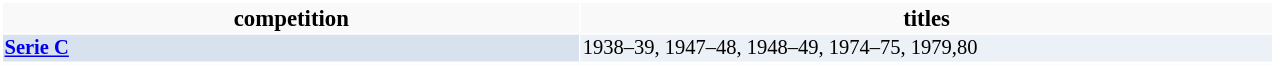<table style="background: #f9f9f9; border: 2px #aaa solid; border-collapse: collapse; border-color: white; color:black; font-size: 95%;" width="850" cellspacing="0" border="1">
<tr>
<th width="250">competition</th>
<th width="300">titles</th>
</tr>
<tr style="font-size: 90%;">
<td bgcolor="#d8e2ee"><strong><a href='#'>Serie C</a></strong></td>
<td bgcolor="#ecf1f7">1938–39, 1947–48, 1948–49, 1974–75, 1979,80</td>
</tr>
</table>
